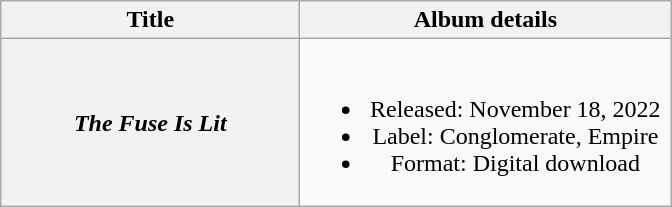<table class="wikitable plainrowheaders" style="text-align:center;" border="1">
<tr>
<th scope="col" style="width:12em;">Title</th>
<th scope="col" style="width:15em;">Album details</th>
</tr>
<tr>
<th scope="row"><em>The Fuse Is Lit</em></th>
<td><br><ul><li>Released: November 18, 2022</li><li>Label: Conglomerate, Empire</li><li>Format: Digital download</li></ul></td>
</tr>
</table>
